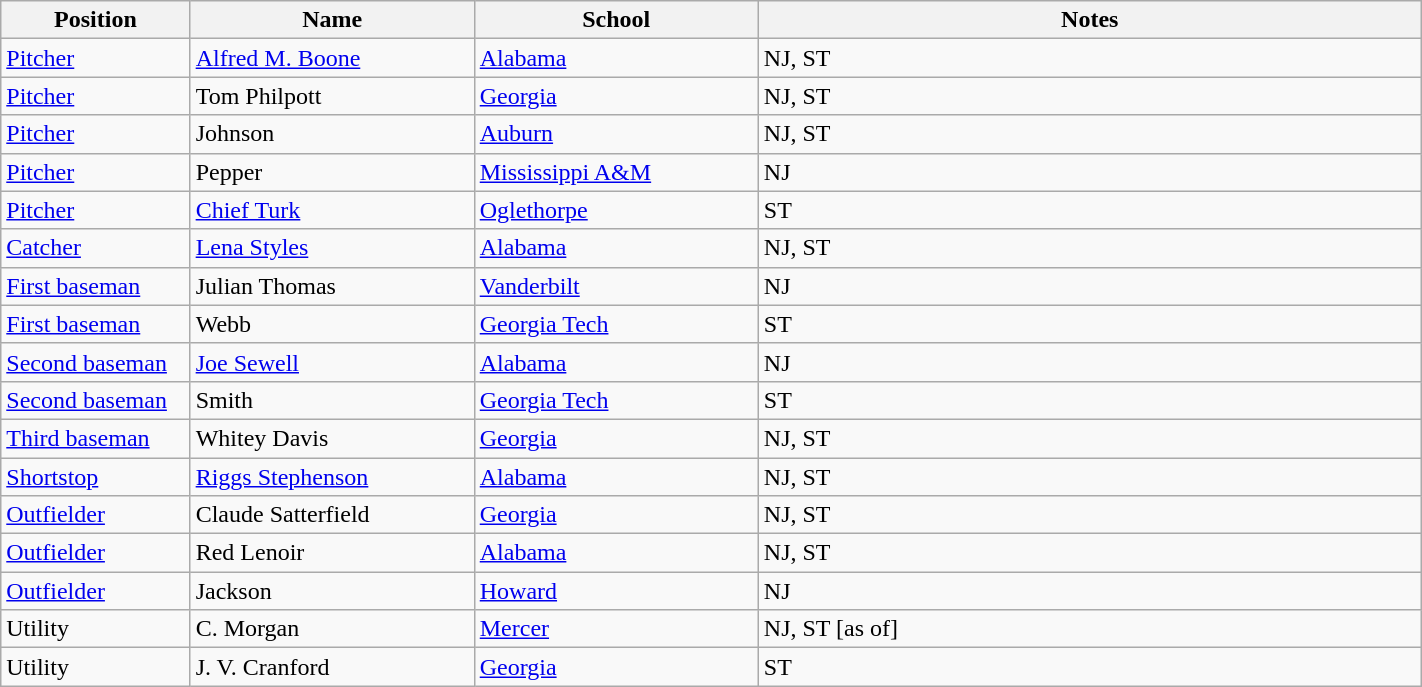<table class="wikitable sortable" style="width:75%;">
<tr>
<th width=10%>Position</th>
<th width=15%>Name</th>
<th width=15%>School</th>
<th width=35% class="unsortable">Notes</th>
</tr>
<tr>
<td><a href='#'>Pitcher</a></td>
<td><a href='#'>Alfred M. Boone</a></td>
<td><a href='#'>Alabama</a></td>
<td>NJ, ST</td>
</tr>
<tr>
<td><a href='#'>Pitcher</a></td>
<td>Tom Philpott</td>
<td><a href='#'>Georgia</a></td>
<td>NJ, ST</td>
</tr>
<tr>
<td><a href='#'>Pitcher</a></td>
<td>Johnson</td>
<td><a href='#'>Auburn</a></td>
<td>NJ, ST</td>
</tr>
<tr>
<td><a href='#'>Pitcher</a></td>
<td>Pepper</td>
<td><a href='#'>Mississippi A&M</a></td>
<td>NJ</td>
</tr>
<tr>
<td><a href='#'>Pitcher</a></td>
<td><a href='#'>Chief Turk</a></td>
<td><a href='#'>Oglethorpe</a></td>
<td>ST</td>
</tr>
<tr>
<td><a href='#'>Catcher</a></td>
<td><a href='#'>Lena Styles</a></td>
<td><a href='#'>Alabama</a></td>
<td>NJ, ST</td>
</tr>
<tr>
<td><a href='#'>First baseman</a></td>
<td>Julian Thomas</td>
<td><a href='#'>Vanderbilt</a></td>
<td>NJ</td>
</tr>
<tr>
<td><a href='#'>First baseman</a></td>
<td>Webb</td>
<td><a href='#'>Georgia Tech</a></td>
<td>ST</td>
</tr>
<tr>
<td><a href='#'>Second baseman</a></td>
<td><a href='#'>Joe Sewell</a></td>
<td><a href='#'>Alabama</a></td>
<td>NJ</td>
</tr>
<tr>
<td><a href='#'>Second baseman</a></td>
<td>Smith</td>
<td><a href='#'>Georgia Tech</a></td>
<td>ST</td>
</tr>
<tr>
<td><a href='#'>Third baseman</a></td>
<td>Whitey Davis</td>
<td><a href='#'>Georgia</a></td>
<td>NJ, ST</td>
</tr>
<tr>
<td><a href='#'>Shortstop</a></td>
<td><a href='#'>Riggs Stephenson</a></td>
<td><a href='#'>Alabama</a></td>
<td>NJ, ST</td>
</tr>
<tr>
<td><a href='#'>Outfielder</a></td>
<td>Claude Satterfield</td>
<td><a href='#'>Georgia</a></td>
<td>NJ, ST</td>
</tr>
<tr>
<td><a href='#'>Outfielder</a></td>
<td>Red Lenoir</td>
<td><a href='#'>Alabama</a></td>
<td>NJ, ST</td>
</tr>
<tr>
<td><a href='#'>Outfielder</a></td>
<td>Jackson</td>
<td><a href='#'>Howard</a></td>
<td>NJ</td>
</tr>
<tr>
<td>Utility</td>
<td>C. Morgan</td>
<td><a href='#'>Mercer</a></td>
<td>NJ, ST [as of]</td>
</tr>
<tr>
<td>Utility</td>
<td>J. V. Cranford</td>
<td><a href='#'>Georgia</a></td>
<td>ST</td>
</tr>
</table>
